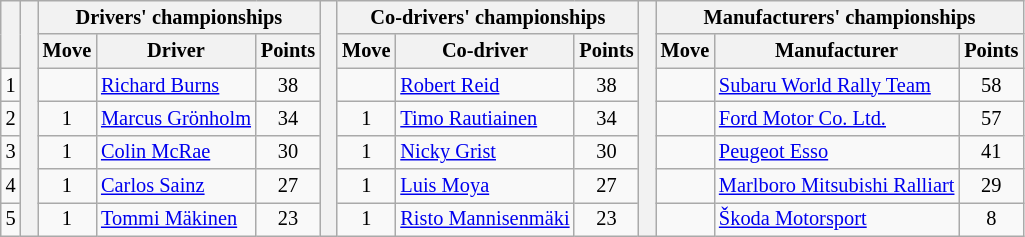<table class="wikitable" style="font-size:85%;">
<tr>
<th rowspan="2"></th>
<th rowspan="7" style="width:5px;"></th>
<th colspan="3">Drivers' championships</th>
<th rowspan="7" style="width:5px;"></th>
<th colspan="3" nowrap>Co-drivers' championships</th>
<th rowspan="7" style="width:5px;"></th>
<th colspan="3" nowrap>Manufacturers' championships</th>
</tr>
<tr>
<th>Move</th>
<th>Driver</th>
<th>Points</th>
<th>Move</th>
<th>Co-driver</th>
<th>Points</th>
<th>Move</th>
<th>Manufacturer</th>
<th>Points</th>
</tr>
<tr>
<td align="center">1</td>
<td align="center"></td>
<td> <a href='#'>Richard Burns</a></td>
<td align="center">38</td>
<td align="center"></td>
<td> <a href='#'>Robert Reid</a></td>
<td align="center">38</td>
<td align="center"></td>
<td> <a href='#'>Subaru World Rally Team</a></td>
<td align="center">58</td>
</tr>
<tr>
<td align="center">2</td>
<td align="center"> 1</td>
<td> <a href='#'>Marcus Grönholm</a></td>
<td align="center">34</td>
<td align="center"> 1</td>
<td> <a href='#'>Timo Rautiainen</a></td>
<td align="center">34</td>
<td align="center"></td>
<td> <a href='#'>Ford Motor Co. Ltd.</a></td>
<td align="center">57</td>
</tr>
<tr>
<td align="center">3</td>
<td align="center"> 1</td>
<td> <a href='#'>Colin McRae</a></td>
<td align="center">30</td>
<td align="center"> 1</td>
<td> <a href='#'>Nicky Grist</a></td>
<td align="center">30</td>
<td align="center"></td>
<td> <a href='#'>Peugeot Esso</a></td>
<td align="center">41</td>
</tr>
<tr>
<td align="center">4</td>
<td align="center"> 1</td>
<td> <a href='#'>Carlos Sainz</a></td>
<td align="center">27</td>
<td align="center"> 1</td>
<td> <a href='#'>Luis Moya</a></td>
<td align="center">27</td>
<td align="center"></td>
<td> <a href='#'>Marlboro Mitsubishi Ralliart</a></td>
<td align="center">29</td>
</tr>
<tr>
<td align="center">5</td>
<td align="center"> 1</td>
<td> <a href='#'>Tommi Mäkinen</a></td>
<td align="center">23</td>
<td align="center"> 1</td>
<td> <a href='#'>Risto Mannisenmäki</a></td>
<td align="center">23</td>
<td align="center"></td>
<td> <a href='#'>Škoda Motorsport</a></td>
<td align="center">8</td>
</tr>
</table>
